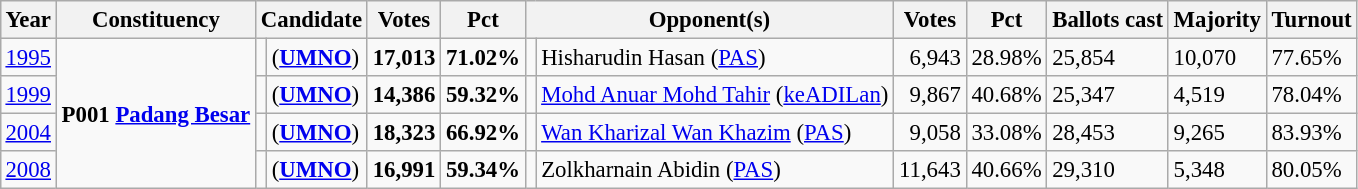<table class="wikitable" style="margin:0.5em ; font-size:95%">
<tr>
<th>Year</th>
<th>Constituency</th>
<th colspan=2>Candidate</th>
<th>Votes</th>
<th>Pct</th>
<th colspan=2>Opponent(s)</th>
<th>Votes</th>
<th>Pct</th>
<th>Ballots cast</th>
<th>Majority</th>
<th>Turnout</th>
</tr>
<tr>
<td><a href='#'>1995</a></td>
<td rowspan=4><strong>P001 <a href='#'>Padang Besar</a></strong></td>
<td></td>
<td> (<a href='#'><strong>UMNO</strong></a>)</td>
<td align="right"><strong>17,013</strong></td>
<td><strong>71.02%</strong></td>
<td></td>
<td>Hisharudin Hasan (<a href='#'>PAS</a>)</td>
<td align="right">6,943</td>
<td>28.98%</td>
<td>25,854</td>
<td>10,070</td>
<td>77.65%</td>
</tr>
<tr>
<td><a href='#'>1999</a></td>
<td></td>
<td> (<a href='#'><strong>UMNO</strong></a>)</td>
<td align="right"><strong>14,386</strong></td>
<td><strong>59.32%</strong></td>
<td></td>
<td><a href='#'>Mohd Anuar Mohd Tahir</a> (<a href='#'>keADILan</a>)</td>
<td align="right">9,867</td>
<td>40.68%</td>
<td>25,347</td>
<td>4,519</td>
<td>78.04%</td>
</tr>
<tr>
<td><a href='#'>2004</a></td>
<td></td>
<td> (<a href='#'><strong>UMNO</strong></a>)</td>
<td align="right"><strong>18,323</strong></td>
<td><strong>66.92%</strong></td>
<td></td>
<td><a href='#'>Wan Kharizal Wan Khazim</a> (<a href='#'>PAS</a>)</td>
<td align="right">9,058</td>
<td>33.08%</td>
<td>28,453</td>
<td>9,265</td>
<td>83.93%</td>
</tr>
<tr>
<td><a href='#'>2008</a></td>
<td></td>
<td> (<a href='#'><strong>UMNO</strong></a>)</td>
<td align="right"><strong>16,991</strong></td>
<td><strong>59.34%</strong></td>
<td></td>
<td>Zolkharnain Abidin (<a href='#'>PAS</a>)</td>
<td align="right">11,643</td>
<td>40.66%</td>
<td>29,310</td>
<td>5,348</td>
<td>80.05%</td>
</tr>
</table>
